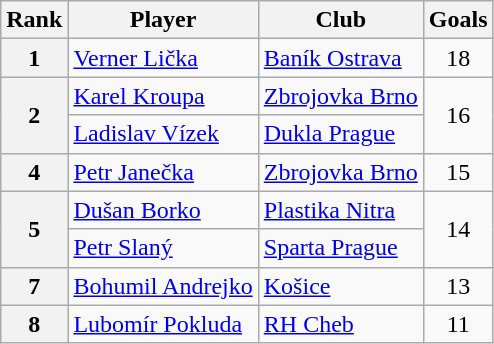<table class="wikitable" style="text-align:center">
<tr>
<th>Rank</th>
<th>Player</th>
<th>Club</th>
<th>Goals</th>
</tr>
<tr>
<th>1</th>
<td align="left"> <a href='#'>Verner Lička</a></td>
<td align="left"><a href='#'>Baník Ostrava</a></td>
<td>18</td>
</tr>
<tr>
<th rowspan="2">2</th>
<td align="left"> <a href='#'>Karel Kroupa</a></td>
<td align="left"><a href='#'>Zbrojovka Brno</a></td>
<td rowspan="2">16</td>
</tr>
<tr>
<td align="left"> <a href='#'>Ladislav Vízek</a></td>
<td align="left"><a href='#'>Dukla Prague</a></td>
</tr>
<tr>
<th>4</th>
<td align="left"> <a href='#'>Petr Janečka</a></td>
<td align="left"><a href='#'>Zbrojovka Brno</a></td>
<td>15</td>
</tr>
<tr>
<th rowspan="2">5</th>
<td align="left"> <a href='#'>Dušan Borko</a></td>
<td align="left"><a href='#'>Plastika Nitra</a></td>
<td rowspan="2">14</td>
</tr>
<tr>
<td align="left"> <a href='#'>Petr Slaný</a></td>
<td align="left"><a href='#'>Sparta Prague</a></td>
</tr>
<tr>
<th>7</th>
<td align="left"> <a href='#'>Bohumil Andrejko</a></td>
<td align="left"><a href='#'>Košice</a></td>
<td>13</td>
</tr>
<tr>
<th>8</th>
<td align="left"> <a href='#'>Lubomír Pokluda</a></td>
<td align="left"><a href='#'>RH Cheb</a></td>
<td>11</td>
</tr>
</table>
